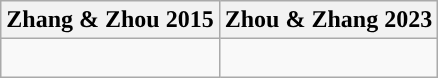<table class="wikitable">
<tr>
<th colspan=1>Zhang & Zhou 2015</th>
<th colspan=1>Zhou & Zhang 2023</th>
</tr>
<tr>
<td style="vertical-align:top"><br></td>
<td><br></td>
</tr>
</table>
